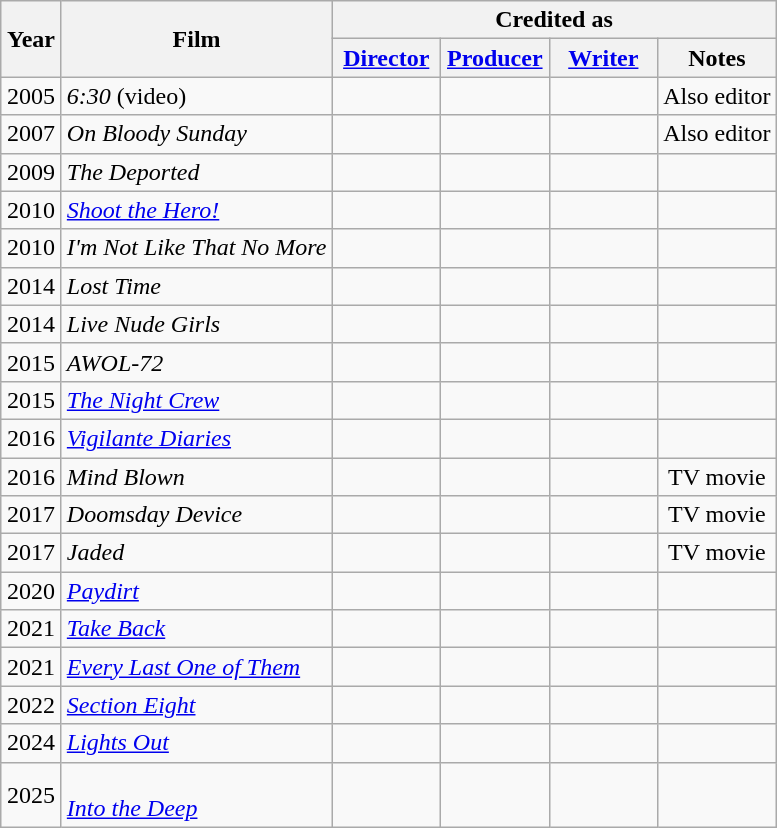<table class="wikitable">
<tr>
<th rowspan="2" style="width:33px;">Year</th>
<th rowspan="2">Film</th>
<th colspan="4">Credited as</th>
</tr>
<tr>
<th width=65><a href='#'>Director</a></th>
<th width=65><a href='#'>Producer</a></th>
<th width=65><a href='#'>Writer</a></th>
<th>Notes</th>
</tr>
<tr style="text-align:center;">
<td>2005</td>
<td style="text-align:left;"><em>6:30</em> (video)</td>
<td></td>
<td></td>
<td></td>
<td>Also editor</td>
</tr>
<tr style="text-align:center;">
<td>2007</td>
<td style="text-align:left;"><em>On Bloody Sunday</em></td>
<td></td>
<td></td>
<td></td>
<td>Also editor</td>
</tr>
<tr style="text-align:center;">
<td>2009</td>
<td style="text-align:left;"><em>The Deported</em></td>
<td></td>
<td></td>
<td></td>
<td></td>
</tr>
<tr style="text-align:center;">
<td>2010</td>
<td style="text-align:left;"><em><a href='#'>Shoot the Hero!</a></em></td>
<td></td>
<td></td>
<td></td>
<td></td>
</tr>
<tr style="text-align:center;">
<td>2010</td>
<td style="text-align:left;"><em>I'm Not Like That No More</em></td>
<td></td>
<td></td>
<td></td>
<td></td>
</tr>
<tr style="text-align:center;">
<td>2014</td>
<td style="text-align:left;"><em>Lost Time</em></td>
<td></td>
<td></td>
<td></td>
<td></td>
</tr>
<tr style="text-align:center;">
<td>2014</td>
<td style="text-align:left;"><em>Live Nude Girls</em></td>
<td></td>
<td></td>
<td></td>
<td></td>
</tr>
<tr style="text-align:center;">
<td>2015</td>
<td style="text-align:left;"><em>AWOL-72</em></td>
<td></td>
<td></td>
<td></td>
<td></td>
</tr>
<tr style="text-align:center;">
<td>2015</td>
<td style="text-align:left;"><em><a href='#'>The Night Crew</a></em></td>
<td></td>
<td></td>
<td></td>
<td></td>
</tr>
<tr style="text-align:center;">
<td>2016</td>
<td style="text-align:left;"><em><a href='#'>Vigilante Diaries</a></em></td>
<td></td>
<td></td>
<td></td>
<td></td>
</tr>
<tr style="text-align:center;">
<td>2016</td>
<td style="text-align:left;"><em>Mind Blown</em></td>
<td></td>
<td></td>
<td></td>
<td>TV movie</td>
</tr>
<tr style="text-align:center;">
<td>2017</td>
<td style="text-align:left;"><em>Doomsday Device</em></td>
<td></td>
<td></td>
<td></td>
<td>TV movie</td>
</tr>
<tr style="text-align:center;">
<td>2017</td>
<td style="text-align:left;"><em>Jaded</em></td>
<td></td>
<td></td>
<td></td>
<td>TV movie</td>
</tr>
<tr style="text-align:center;">
<td>2020</td>
<td style="text-align:left;"><em><a href='#'>Paydirt</a></em></td>
<td></td>
<td></td>
<td></td>
<td></td>
</tr>
<tr style="text-align:center;">
<td>2021</td>
<td style="text-align:left;"><em><a href='#'>Take Back</a></em></td>
<td></td>
<td></td>
<td></td>
<td></td>
</tr>
<tr style="text-align:center;">
<td>2021</td>
<td style="text-align:left;"><em><a href='#'>Every Last One of Them</a></em></td>
<td></td>
<td></td>
<td></td>
<td></td>
</tr>
<tr style="text-align:center;">
<td>2022</td>
<td style="text-align:left;"><em><a href='#'>Section Eight</a></em></td>
<td></td>
<td></td>
<td></td>
<td></td>
</tr>
<tr style="text-align:center;">
<td>2024</td>
<td style="text-align:left;"><em><a href='#'>Lights Out</a></em></td>
<td></td>
<td></td>
<td></td>
<td></td>
</tr>
<tr style="text-align:center;">
<td>2025</td>
<td style="text-align:left;"><br><em><a href='#'>Into the Deep</a></em></td>
<td></td>
<td></td>
<td></td>
<td></td>
</tr>
</table>
